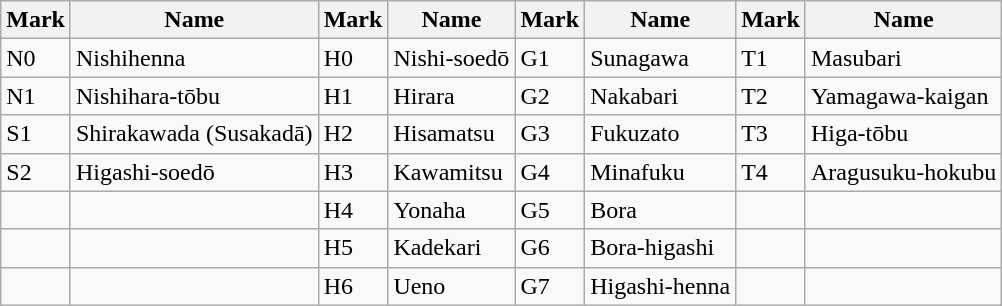<table class="wikitable">
<tr>
<th>Mark</th>
<th>Name</th>
<th>Mark</th>
<th>Name</th>
<th>Mark</th>
<th>Name</th>
<th>Mark</th>
<th>Name</th>
</tr>
<tr>
<td>N0</td>
<td>Nishihenna</td>
<td>H0</td>
<td>Nishi-soedō</td>
<td>G1</td>
<td>Sunagawa</td>
<td>T1</td>
<td>Masubari</td>
</tr>
<tr>
<td>N1</td>
<td>Nishihara-tōbu</td>
<td>H1</td>
<td>Hirara</td>
<td>G2</td>
<td>Nakabari</td>
<td>T2</td>
<td>Yamagawa-kaigan</td>
</tr>
<tr>
<td>S1</td>
<td>Shirakawada (Susakadā)</td>
<td>H2</td>
<td>Hisamatsu</td>
<td>G3</td>
<td>Fukuzato</td>
<td>T3</td>
<td>Higa-tōbu</td>
</tr>
<tr>
<td>S2</td>
<td>Higashi-soedō</td>
<td>H3</td>
<td>Kawamitsu</td>
<td>G4</td>
<td>Minafuku</td>
<td>T4</td>
<td>Aragusuku-hokubu</td>
</tr>
<tr>
<td></td>
<td></td>
<td>H4</td>
<td>Yonaha</td>
<td>G5</td>
<td>Bora</td>
<td></td>
<td></td>
</tr>
<tr>
<td></td>
<td></td>
<td>H5</td>
<td>Kadekari</td>
<td>G6</td>
<td>Bora-higashi</td>
<td></td>
<td></td>
</tr>
<tr>
<td></td>
<td></td>
<td>H6</td>
<td>Ueno</td>
<td>G7</td>
<td>Higashi-henna</td>
<td></td>
<td></td>
</tr>
</table>
